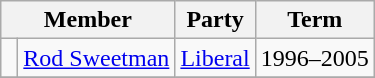<table class="wikitable">
<tr>
<th colspan="2">Member</th>
<th>Party</th>
<th>Term</th>
</tr>
<tr>
<td> </td>
<td><a href='#'>Rod Sweetman</a></td>
<td><a href='#'>Liberal</a></td>
<td>1996–2005</td>
</tr>
<tr>
</tr>
</table>
